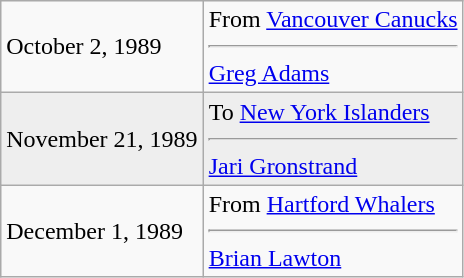<table class="wikitable">
<tr>
<td>October 2, 1989</td>
<td valign="top">From <a href='#'>Vancouver Canucks</a><hr><a href='#'>Greg Adams</a></td>
</tr>
<tr style="background:#eee;">
<td>November 21, 1989</td>
<td valign="top">To <a href='#'>New York Islanders</a><hr><a href='#'>Jari Gronstrand</a></td>
</tr>
<tr>
<td>December 1, 1989</td>
<td valign="top">From <a href='#'>Hartford Whalers</a><hr><a href='#'>Brian Lawton</a></td>
</tr>
</table>
